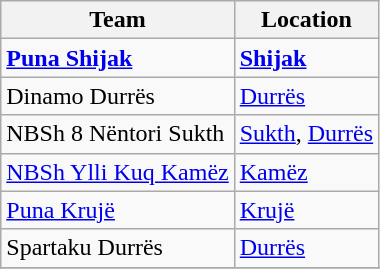<table class="wikitable sortable">
<tr>
<th>Team</th>
<th>Location</th>
</tr>
<tr>
<td><strong><a href='#'>Puna Shijak</a></strong></td>
<td><strong><a href='#'>Shijak</a></strong></td>
</tr>
<tr>
<td>Dinamo Durrës</td>
<td><a href='#'>Durrës</a></td>
</tr>
<tr>
<td>NBSh 8 Nëntori Sukth</td>
<td><a href='#'>Sukth</a>, <a href='#'>Durrës</a></td>
</tr>
<tr>
<td><a href='#'>NBSh Ylli Kuq Kamëz</a></td>
<td><a href='#'>Kamëz</a></td>
</tr>
<tr>
<td><a href='#'>Puna Krujë</a></td>
<td><a href='#'>Krujë</a></td>
</tr>
<tr>
<td>Spartaku Durrës</td>
<td><a href='#'>Durrës</a></td>
</tr>
<tr>
</tr>
</table>
